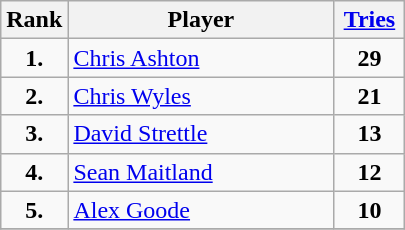<table class="wikitable sticky-header">
<tr>
<th width=35>Rank</th>
<th width=170>Player</th>
<th width=40><a href='#'>Tries</a></th>
</tr>
<tr>
<td align=center><strong>1.</strong></td>
<td> <a href='#'>Chris Ashton</a></td>
<td align=center><strong>29</strong></td>
</tr>
<tr>
<td align=center><strong>2.</strong></td>
<td> <a href='#'>Chris Wyles</a></td>
<td align=center><strong>21</strong></td>
</tr>
<tr>
<td align=center><strong>3.</strong></td>
<td> <a href='#'>David Strettle</a></td>
<td align=center><strong>13</strong></td>
</tr>
<tr>
<td align=center><strong>4.</strong></td>
<td> <a href='#'>Sean Maitland</a></td>
<td align=center><strong>12</strong></td>
</tr>
<tr>
<td align=center><strong>5.</strong></td>
<td> <a href='#'>Alex Goode</a></td>
<td align=center><strong>10</strong></td>
</tr>
<tr>
</tr>
</table>
